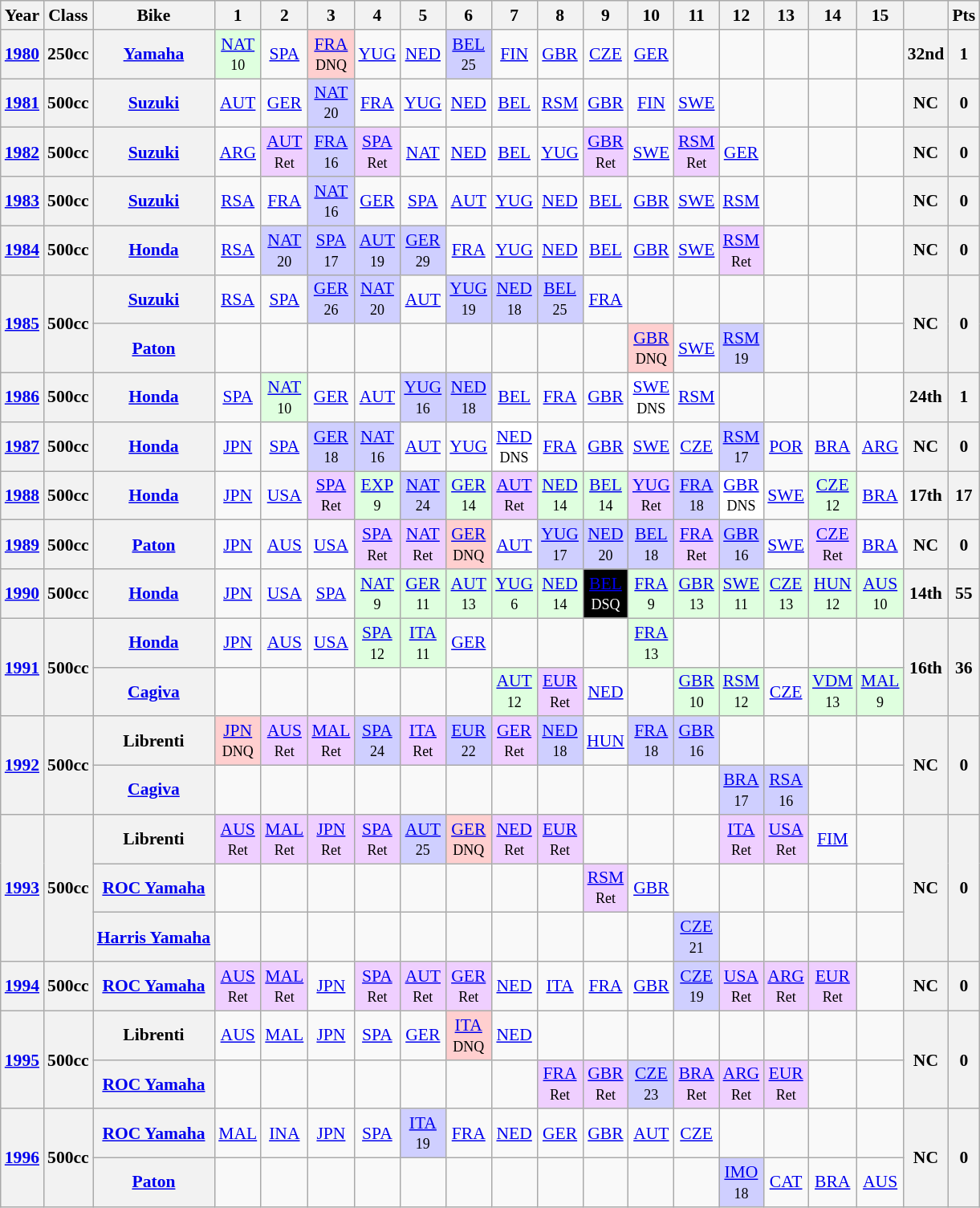<table class="wikitable" style="text-align:center; font-size:90%;">
<tr>
<th>Year</th>
<th>Class</th>
<th>Bike</th>
<th>1</th>
<th>2</th>
<th>3</th>
<th>4</th>
<th>5</th>
<th>6</th>
<th>7</th>
<th>8</th>
<th>9</th>
<th>10</th>
<th>11</th>
<th>12</th>
<th>13</th>
<th>14</th>
<th>15</th>
<th></th>
<th>Pts</th>
</tr>
<tr>
<th><a href='#'>1980</a></th>
<th>250cc</th>
<th><a href='#'>Yamaha</a></th>
<td style="background:#dfffdf;"><a href='#'>NAT</a><br><small>10</small></td>
<td><a href='#'>SPA</a></td>
<td style="background:#ffcfcf;"><a href='#'>FRA</a><br><small>DNQ</small></td>
<td><a href='#'>YUG</a></td>
<td><a href='#'>NED</a></td>
<td style="background:#CFCFFF;"><a href='#'>BEL</a><br><small>25</small></td>
<td><a href='#'>FIN</a></td>
<td><a href='#'>GBR</a></td>
<td><a href='#'>CZE</a></td>
<td><a href='#'>GER</a></td>
<td></td>
<td></td>
<td></td>
<td></td>
<td></td>
<th>32nd</th>
<th>1</th>
</tr>
<tr>
<th><a href='#'>1981</a></th>
<th>500cc</th>
<th><a href='#'>Suzuki</a></th>
<td><a href='#'>AUT</a></td>
<td><a href='#'>GER</a></td>
<td style="background:#CFCFFF;"><a href='#'>NAT</a><br><small>20</small></td>
<td><a href='#'>FRA</a></td>
<td><a href='#'>YUG</a></td>
<td><a href='#'>NED</a></td>
<td><a href='#'>BEL</a></td>
<td><a href='#'>RSM</a></td>
<td><a href='#'>GBR</a></td>
<td><a href='#'>FIN</a></td>
<td><a href='#'>SWE</a></td>
<td></td>
<td></td>
<td></td>
<td></td>
<th>NC</th>
<th>0</th>
</tr>
<tr>
<th><a href='#'>1982</a></th>
<th>500cc</th>
<th><a href='#'>Suzuki</a></th>
<td><a href='#'>ARG</a></td>
<td style="background:#EFCFFF;"><a href='#'>AUT</a><br><small>Ret</small></td>
<td style="background:#CFCFFF;"><a href='#'>FRA</a><br><small>16</small></td>
<td style="background:#EFCFFF;"><a href='#'>SPA</a><br><small>Ret</small></td>
<td><a href='#'>NAT</a></td>
<td><a href='#'>NED</a></td>
<td><a href='#'>BEL</a></td>
<td><a href='#'>YUG</a></td>
<td style="background:#EFCFFF;"><a href='#'>GBR</a><br><small>Ret</small></td>
<td><a href='#'>SWE</a></td>
<td style="background:#EFCFFF;"><a href='#'>RSM</a><br><small>Ret</small></td>
<td><a href='#'>GER</a></td>
<td></td>
<td></td>
<td></td>
<th>NC</th>
<th>0</th>
</tr>
<tr>
<th><a href='#'>1983</a></th>
<th>500cc</th>
<th><a href='#'>Suzuki</a></th>
<td><a href='#'>RSA</a></td>
<td><a href='#'>FRA</a></td>
<td style="background:#CFCFFF;"><a href='#'>NAT</a><br><small>16</small></td>
<td><a href='#'>GER</a></td>
<td><a href='#'>SPA</a></td>
<td><a href='#'>AUT</a></td>
<td><a href='#'>YUG</a></td>
<td><a href='#'>NED</a></td>
<td><a href='#'>BEL</a></td>
<td><a href='#'>GBR</a></td>
<td><a href='#'>SWE</a></td>
<td><a href='#'>RSM</a></td>
<td></td>
<td></td>
<td></td>
<th>NC</th>
<th>0</th>
</tr>
<tr>
<th><a href='#'>1984</a></th>
<th>500cc</th>
<th><a href='#'>Honda</a></th>
<td><a href='#'>RSA</a></td>
<td style="background:#CFCFFF;"><a href='#'>NAT</a><br><small>20</small></td>
<td style="background:#CFCFFF;"><a href='#'>SPA</a><br><small>17</small></td>
<td style="background:#CFCFFF;"><a href='#'>AUT</a><br><small>19</small></td>
<td style="background:#CFCFFF;"><a href='#'>GER</a><br><small>29</small></td>
<td><a href='#'>FRA</a></td>
<td><a href='#'>YUG</a></td>
<td><a href='#'>NED</a></td>
<td><a href='#'>BEL</a></td>
<td><a href='#'>GBR</a></td>
<td><a href='#'>SWE</a></td>
<td style="background:#EFCFFF;"><a href='#'>RSM</a><br><small>Ret</small></td>
<td></td>
<td></td>
<td></td>
<th>NC</th>
<th>0</th>
</tr>
<tr>
<th rowspan=2><a href='#'>1985</a></th>
<th rowspan=2>500cc</th>
<th><a href='#'>Suzuki</a></th>
<td><a href='#'>RSA</a></td>
<td><a href='#'>SPA</a></td>
<td style="background:#CFCFFF;"><a href='#'>GER</a><br><small>26</small></td>
<td style="background:#CFCFFF;"><a href='#'>NAT</a><br><small>20</small></td>
<td><a href='#'>AUT</a></td>
<td style="background:#CFCFFF;"><a href='#'>YUG</a><br><small>19</small></td>
<td style="background:#CFCFFF;"><a href='#'>NED</a><br><small>18</small></td>
<td style="background:#CFCFFF;"><a href='#'>BEL</a><br><small>25</small></td>
<td><a href='#'>FRA</a></td>
<td></td>
<td></td>
<td></td>
<td></td>
<td></td>
<td></td>
<th rowspan=2>NC</th>
<th rowspan=2>0</th>
</tr>
<tr>
<th><a href='#'>Paton</a></th>
<td></td>
<td></td>
<td></td>
<td></td>
<td></td>
<td></td>
<td></td>
<td></td>
<td></td>
<td style="background:#ffcfcf;"><a href='#'>GBR</a><br><small>DNQ</small></td>
<td><a href='#'>SWE</a></td>
<td style="background:#CFCFFF;"><a href='#'>RSM</a><br><small>19</small></td>
<td></td>
<td></td>
<td></td>
</tr>
<tr>
<th><a href='#'>1986</a></th>
<th>500cc</th>
<th><a href='#'>Honda</a></th>
<td><a href='#'>SPA</a></td>
<td style="background:#dfffdf;"><a href='#'>NAT</a><br><small>10</small></td>
<td><a href='#'>GER</a></td>
<td><a href='#'>AUT</a></td>
<td style="background:#CFCFFF;"><a href='#'>YUG</a><br><small>16</small></td>
<td style="background:#CFCFFF;"><a href='#'>NED</a><br><small>18</small></td>
<td><a href='#'>BEL</a></td>
<td><a href='#'>FRA</a></td>
<td><a href='#'>GBR</a></td>
<td style="background:#FFFFFF;"><a href='#'>SWE</a><br><small>DNS</small></td>
<td><a href='#'>RSM</a></td>
<td></td>
<td></td>
<td></td>
<td></td>
<th>24th</th>
<th>1</th>
</tr>
<tr>
<th><a href='#'>1987</a></th>
<th>500cc</th>
<th><a href='#'>Honda</a></th>
<td><a href='#'>JPN</a></td>
<td><a href='#'>SPA</a></td>
<td style="background:#CFCFFF;"><a href='#'>GER</a><br><small>18</small></td>
<td style="background:#CFCFFF;"><a href='#'>NAT</a><br><small>16</small></td>
<td><a href='#'>AUT</a></td>
<td><a href='#'>YUG</a></td>
<td style="background:#FFFFFF;"><a href='#'>NED</a><br><small>DNS</small></td>
<td><a href='#'>FRA</a></td>
<td><a href='#'>GBR</a></td>
<td><a href='#'>SWE</a></td>
<td><a href='#'>CZE</a></td>
<td style="background:#CFCFFF;"><a href='#'>RSM</a><br><small>17</small></td>
<td><a href='#'>POR</a></td>
<td><a href='#'>BRA</a></td>
<td><a href='#'>ARG</a></td>
<th>NC</th>
<th>0</th>
</tr>
<tr>
<th><a href='#'>1988</a></th>
<th>500cc</th>
<th><a href='#'>Honda</a></th>
<td><a href='#'>JPN</a></td>
<td><a href='#'>USA</a></td>
<td style="background:#EFCFFF;"><a href='#'>SPA</a><br><small>Ret</small></td>
<td style="background:#dfffdf;"><a href='#'>EXP</a><br><small>9</small></td>
<td style="background:#CFCFFF;"><a href='#'>NAT</a><br><small>24</small></td>
<td style="background:#dfffdf;"><a href='#'>GER</a><br><small>14</small></td>
<td style="background:#EFCFFF;"><a href='#'>AUT</a><br><small>Ret</small></td>
<td style="background:#dfffdf;"><a href='#'>NED</a><br><small>14</small></td>
<td style="background:#dfffdf;"><a href='#'>BEL</a><br><small>14</small></td>
<td style="background:#EFCFFF;"><a href='#'>YUG</a><br><small>Ret</small></td>
<td style="background:#CFCFFF;"><a href='#'>FRA</a><br><small>18</small></td>
<td style="background:#FFFFFF;"><a href='#'>GBR</a><br><small>DNS</small></td>
<td><a href='#'>SWE</a></td>
<td style="background:#dfffdf;"><a href='#'>CZE</a><br><small>12</small></td>
<td><a href='#'>BRA</a></td>
<th>17th</th>
<th>17</th>
</tr>
<tr>
<th><a href='#'>1989</a></th>
<th>500cc</th>
<th><a href='#'>Paton</a></th>
<td><a href='#'>JPN</a></td>
<td><a href='#'>AUS</a></td>
<td><a href='#'>USA</a></td>
<td style="background:#EFCFFF;"><a href='#'>SPA</a><br><small>Ret</small></td>
<td style="background:#EFCFFF;"><a href='#'>NAT</a><br><small>Ret</small></td>
<td style="background:#ffcfcf;"><a href='#'>GER</a><br><small>DNQ</small></td>
<td><a href='#'>AUT</a></td>
<td style="background:#CFCFFF;"><a href='#'>YUG</a><br><small>17</small></td>
<td style="background:#CFCFFF;"><a href='#'>NED</a><br><small>20</small></td>
<td style="background:#CFCFFF;"><a href='#'>BEL</a><br><small>18</small></td>
<td style="background:#EFCFFF;"><a href='#'>FRA</a><br><small>Ret</small></td>
<td style="background:#CFCFFF;"><a href='#'>GBR</a><br><small>16</small></td>
<td><a href='#'>SWE</a></td>
<td style="background:#EFCFFF;"><a href='#'>CZE</a><br><small>Ret</small></td>
<td><a href='#'>BRA</a></td>
<th>NC</th>
<th>0</th>
</tr>
<tr>
<th><a href='#'>1990</a></th>
<th>500cc</th>
<th><a href='#'>Honda</a></th>
<td><a href='#'>JPN</a></td>
<td><a href='#'>USA</a></td>
<td><a href='#'>SPA</a></td>
<td style="background:#dfffdf;"><a href='#'>NAT</a><br><small>9</small></td>
<td style="background:#dfffdf;"><a href='#'>GER</a><br><small>11</small></td>
<td style="background:#dfffdf;"><a href='#'>AUT</a><br><small>13</small></td>
<td style="background:#dfffdf;"><a href='#'>YUG</a><br><small>6</small></td>
<td style="background:#dfffdf;"><a href='#'>NED</a><br><small>14</small></td>
<td style="background:#000000; color:#ffffff"><a href='#'><span>BEL</span></a><br><small>DSQ</small></td>
<td style="background:#dfffdf;"><a href='#'>FRA</a><br><small>9</small></td>
<td style="background:#dfffdf;"><a href='#'>GBR</a><br><small>13</small></td>
<td style="background:#dfffdf;"><a href='#'>SWE</a><br><small>11</small></td>
<td style="background:#dfffdf;"><a href='#'>CZE</a><br><small>13</small></td>
<td style="background:#dfffdf;"><a href='#'>HUN</a><br><small>12</small></td>
<td style="background:#dfffdf;"><a href='#'>AUS</a><br><small>10</small></td>
<th>14th</th>
<th>55</th>
</tr>
<tr>
<th rowspan=2><a href='#'>1991</a></th>
<th rowspan=2>500cc</th>
<th><a href='#'>Honda</a></th>
<td><a href='#'>JPN</a></td>
<td><a href='#'>AUS</a></td>
<td><a href='#'>USA</a></td>
<td style="background:#dfffdf;"><a href='#'>SPA</a><br><small>12</small></td>
<td style="background:#dfffdf;"><a href='#'>ITA</a><br><small>11</small></td>
<td><a href='#'>GER</a></td>
<td></td>
<td></td>
<td></td>
<td style="background:#dfffdf;"><a href='#'>FRA</a><br><small>13</small></td>
<td></td>
<td></td>
<td></td>
<td></td>
<td></td>
<th rowspan=2>16th</th>
<th rowspan=2>36</th>
</tr>
<tr>
<th><a href='#'>Cagiva</a></th>
<td></td>
<td></td>
<td></td>
<td></td>
<td></td>
<td></td>
<td style="background:#dfffdf;"><a href='#'>AUT</a><br><small>12</small></td>
<td style="background:#EFCFFF;"><a href='#'>EUR</a><br><small>Ret</small></td>
<td><a href='#'>NED</a></td>
<td></td>
<td style="background:#dfffdf;"><a href='#'>GBR</a><br><small>10</small></td>
<td style="background:#dfffdf;"><a href='#'>RSM</a><br><small>12</small></td>
<td><a href='#'>CZE</a></td>
<td style="background:#dfffdf;"><a href='#'>VDM</a><br><small>13</small></td>
<td style="background:#dfffdf;"><a href='#'>MAL</a><br><small>9</small></td>
</tr>
<tr>
<th rowspan=2><a href='#'>1992</a></th>
<th rowspan=2>500cc</th>
<th>Librenti</th>
<td style="background:#ffcfcf;"><a href='#'>JPN</a><br><small>DNQ</small></td>
<td style="background:#EFCFFF;"><a href='#'>AUS</a><br><small>Ret</small></td>
<td style="background:#EFCFFF;"><a href='#'>MAL</a><br><small>Ret</small></td>
<td style="background:#CFCFFF;"><a href='#'>SPA</a><br><small>24</small></td>
<td style="background:#EFCFFF;"><a href='#'>ITA</a><br><small>Ret</small></td>
<td style="background:#CFCFFF;"><a href='#'>EUR</a><br><small>22</small></td>
<td style="background:#EFCFFF;"><a href='#'>GER</a><br><small>Ret</small></td>
<td style="background:#CFCFFF;"><a href='#'>NED</a><br><small>18</small></td>
<td><a href='#'>HUN</a></td>
<td style="background:#CFCFFF;"><a href='#'>FRA</a><br><small>18</small></td>
<td style="background:#CFCFFF;"><a href='#'>GBR</a><br><small>16</small></td>
<td></td>
<td></td>
<td></td>
<td></td>
<th rowspan=2>NC</th>
<th rowspan=2>0</th>
</tr>
<tr>
<th><a href='#'>Cagiva</a></th>
<td></td>
<td></td>
<td></td>
<td></td>
<td></td>
<td></td>
<td></td>
<td></td>
<td></td>
<td></td>
<td></td>
<td style="background:#CFCFFF;"><a href='#'>BRA</a><br><small>17</small></td>
<td style="background:#CFCFFF;"><a href='#'>RSA</a><br><small>16</small></td>
<td></td>
<td></td>
</tr>
<tr>
<th rowspan=3><a href='#'>1993</a></th>
<th rowspan=3>500cc</th>
<th>Librenti</th>
<td style="background:#EFCFFF;"><a href='#'>AUS</a><br><small>Ret</small></td>
<td style="background:#EFCFFF;"><a href='#'>MAL</a><br><small>Ret</small></td>
<td style="background:#EFCFFF;"><a href='#'>JPN</a><br><small>Ret</small></td>
<td style="background:#EFCFFF;"><a href='#'>SPA</a><br><small>Ret</small></td>
<td style="background:#CFCFFF;"><a href='#'>AUT</a><br><small>25</small></td>
<td style="background:#ffcfcf;"><a href='#'>GER</a><br><small>DNQ</small></td>
<td style="background:#EFCFFF;"><a href='#'>NED</a><br><small>Ret</small></td>
<td style="background:#EFCFFF;"><a href='#'>EUR</a><br><small>Ret</small></td>
<td></td>
<td></td>
<td></td>
<td style="background:#EFCFFF;"><a href='#'>ITA</a><br><small>Ret</small></td>
<td style="background:#EFCFFF;"><a href='#'>USA</a><br><small>Ret</small></td>
<td><a href='#'>FIM</a></td>
<td></td>
<th rowspan=3>NC</th>
<th rowspan=3>0</th>
</tr>
<tr>
<th><a href='#'>ROC Yamaha</a></th>
<td></td>
<td></td>
<td></td>
<td></td>
<td></td>
<td></td>
<td></td>
<td></td>
<td style="background:#EFCFFF;"><a href='#'>RSM</a><br><small>Ret</small></td>
<td><a href='#'>GBR</a></td>
<td></td>
<td></td>
<td></td>
<td></td>
<td></td>
</tr>
<tr>
<th><a href='#'>Harris Yamaha</a></th>
<td></td>
<td></td>
<td></td>
<td></td>
<td></td>
<td></td>
<td></td>
<td></td>
<td></td>
<td></td>
<td style="background:#CFCFFF;"><a href='#'>CZE</a><br><small>21</small></td>
<td></td>
<td></td>
<td></td>
<td></td>
</tr>
<tr>
<th><a href='#'>1994</a></th>
<th>500cc</th>
<th><a href='#'>ROC Yamaha</a></th>
<td style="background:#EFCFFF;"><a href='#'>AUS</a><br><small>Ret</small></td>
<td style="background:#EFCFFF;"><a href='#'>MAL</a><br><small>Ret</small></td>
<td><a href='#'>JPN</a></td>
<td style="background:#EFCFFF;"><a href='#'>SPA</a><br><small>Ret</small></td>
<td style="background:#EFCFFF;"><a href='#'>AUT</a><br><small>Ret</small></td>
<td style="background:#EFCFFF;"><a href='#'>GER</a><br><small>Ret</small></td>
<td><a href='#'>NED</a></td>
<td><a href='#'>ITA</a></td>
<td><a href='#'>FRA</a></td>
<td><a href='#'>GBR</a></td>
<td style="background:#CFCFFF;"><a href='#'>CZE</a><br><small>19</small></td>
<td style="background:#EFCFFF;"><a href='#'>USA</a><br><small>Ret</small></td>
<td style="background:#EFCFFF;"><a href='#'>ARG</a><br><small>Ret</small></td>
<td style="background:#EFCFFF;"><a href='#'>EUR</a><br><small>Ret</small></td>
<td></td>
<th>NC</th>
<th>0</th>
</tr>
<tr>
<th rowspan=2><a href='#'>1995</a></th>
<th rowspan=2>500cc</th>
<th>Librenti</th>
<td><a href='#'>AUS</a></td>
<td><a href='#'>MAL</a></td>
<td><a href='#'>JPN</a></td>
<td><a href='#'>SPA</a></td>
<td><a href='#'>GER</a></td>
<td style="background:#ffcfcf;"><a href='#'>ITA</a><br><small>DNQ</small></td>
<td><a href='#'>NED</a></td>
<td></td>
<td></td>
<td></td>
<td></td>
<td></td>
<td></td>
<td></td>
<td></td>
<th rowspan=2>NC</th>
<th rowspan=2>0</th>
</tr>
<tr>
<th><a href='#'>ROC Yamaha</a></th>
<td></td>
<td></td>
<td></td>
<td></td>
<td></td>
<td></td>
<td></td>
<td style="background:#EFCFFF;"><a href='#'>FRA</a><br><small>Ret</small></td>
<td style="background:#EFCFFF;"><a href='#'>GBR</a><br><small>Ret</small></td>
<td style="background:#CFCFFF;"><a href='#'>CZE</a><br><small>23</small></td>
<td style="background:#EFCFFF;"><a href='#'>BRA</a><br><small>Ret</small></td>
<td style="background:#EFCFFF;"><a href='#'>ARG</a><br><small>Ret</small></td>
<td style="background:#EFCFFF;"><a href='#'>EUR</a><br><small>Ret</small></td>
<td></td>
<td></td>
</tr>
<tr>
<th rowspan=2><a href='#'>1996</a></th>
<th rowspan=2>500cc</th>
<th><a href='#'>ROC Yamaha</a></th>
<td><a href='#'>MAL</a></td>
<td><a href='#'>INA</a></td>
<td><a href='#'>JPN</a></td>
<td><a href='#'>SPA</a></td>
<td style="background:#CFCFFF;"><a href='#'>ITA</a><br><small>19</small></td>
<td><a href='#'>FRA</a></td>
<td><a href='#'>NED</a></td>
<td><a href='#'>GER</a></td>
<td><a href='#'>GBR</a></td>
<td><a href='#'>AUT</a></td>
<td><a href='#'>CZE</a></td>
<td></td>
<td></td>
<td></td>
<td></td>
<th rowspan=2>NC</th>
<th rowspan=2>0</th>
</tr>
<tr>
<th><a href='#'>Paton</a></th>
<td></td>
<td></td>
<td></td>
<td></td>
<td></td>
<td></td>
<td></td>
<td></td>
<td></td>
<td></td>
<td></td>
<td style="background:#CFCFFF;"><a href='#'>IMO</a> <br><small>18</small></td>
<td><a href='#'>CAT</a></td>
<td><a href='#'>BRA</a></td>
<td><a href='#'>AUS</a></td>
</tr>
</table>
